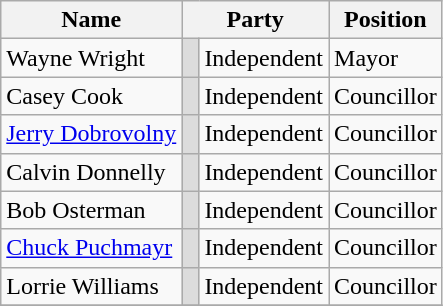<table class="wikitable sortable">
<tr>
<th>Name</th>
<th colspan="2">Party</th>
<th>Position</th>
</tr>
<tr>
<td data-sort-value="Wright, Wayne">Wayne Wright</td>
<td style="background:gainsboro;"> </td>
<td>Independent</td>
<td>Mayor</td>
</tr>
<tr>
<td data-sort-value="Cook, Casey">Casey Cook</td>
<td style="background:gainsboro;"> </td>
<td>Independent</td>
<td>Councillor</td>
</tr>
<tr>
<td data-sort-value="Dobrovolny, Jerry"><a href='#'>Jerry Dobrovolny</a></td>
<td style="background:gainsboro;"> </td>
<td>Independent</td>
<td>Councillor</td>
</tr>
<tr>
<td data-sort-value="Donnelly, Calvin">Calvin Donnelly</td>
<td style="background:gainsboro;"> </td>
<td>Independent</td>
<td>Councillor</td>
</tr>
<tr>
<td data-sort-value="Osterman, Bob">Bob Osterman</td>
<td style="background:gainsboro;"> </td>
<td>Independent</td>
<td>Councillor</td>
</tr>
<tr>
<td data-sort-value="Puchmayr, Chuck"><a href='#'>Chuck Puchmayr</a></td>
<td style="background:gainsboro;"> </td>
<td>Independent</td>
<td>Councillor</td>
</tr>
<tr>
<td data-sort-value="Williams, Lorrie">Lorrie Williams</td>
<td style="background:gainsboro;"> </td>
<td>Independent</td>
<td>Councillor</td>
</tr>
<tr>
</tr>
</table>
